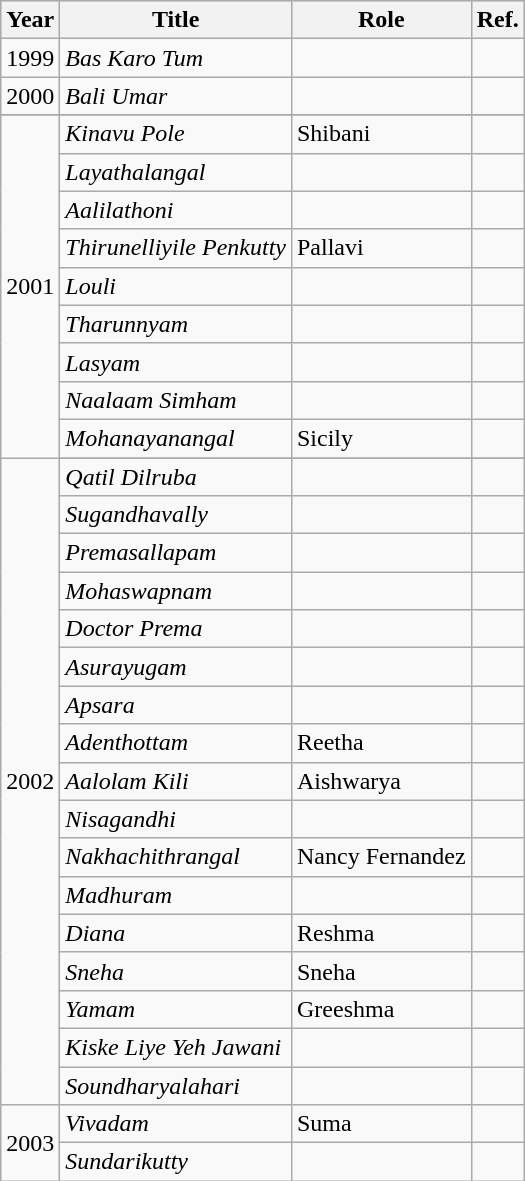<table class="wikitable">
<tr style="background:#ccc; text-align:center;">
<th>Year</th>
<th>Title</th>
<th>Role</th>
<th><strong>Ref.</strong></th>
</tr>
<tr>
<td>1999</td>
<td><em>Bas Karo Tum</em></td>
<td></td>
<td></td>
</tr>
<tr>
<td>2000</td>
<td><em>Bali Umar</em></td>
<td></td>
<td></td>
</tr>
<tr>
</tr>
<tr>
<td rowspan="10">2001</td>
</tr>
<tr>
<td><em>Kinavu Pole</em></td>
<td>Shibani</td>
<td></td>
</tr>
<tr>
<td><em>Layathalangal</em></td>
<td></td>
<td></td>
</tr>
<tr>
<td><em>Aalilathoni</em></td>
<td></td>
<td></td>
</tr>
<tr>
<td><em>Thirunelliyile Penkutty</em></td>
<td>Pallavi</td>
<td></td>
</tr>
<tr>
<td><em>Louli</em></td>
<td></td>
<td></td>
</tr>
<tr>
<td><em>Tharunnyam</em></td>
<td></td>
<td></td>
</tr>
<tr>
<td><em>Lasyam</em></td>
<td></td>
<td></td>
</tr>
<tr>
<td><em>Naalaam Simham</em></td>
<td></td>
<td></td>
</tr>
<tr>
<td><em>Mohanayanangal</em></td>
<td>Sicily</td>
<td></td>
</tr>
<tr>
<td rowspan="18">2002</td>
</tr>
<tr>
<td><em>Qatil Dilruba</em></td>
<td></td>
<td></td>
</tr>
<tr>
<td><em>Sugandhavally</em></td>
<td></td>
<td></td>
</tr>
<tr>
<td><em>Premasallapam</em></td>
<td></td>
<td></td>
</tr>
<tr>
<td><em>Mohaswapnam</em></td>
<td></td>
<td></td>
</tr>
<tr>
<td><em>Doctor Prema</em></td>
<td></td>
<td></td>
</tr>
<tr>
<td><em>Asurayugam</em></td>
<td></td>
<td></td>
</tr>
<tr>
<td><em>Apsara</em></td>
<td></td>
<td></td>
</tr>
<tr>
<td><em>Adenthottam</em></td>
<td>Reetha</td>
<td></td>
</tr>
<tr>
<td><em>Aalolam Kili</em></td>
<td>Aishwarya</td>
<td></td>
</tr>
<tr>
<td><em>Nisagandhi</em></td>
<td></td>
<td></td>
</tr>
<tr>
<td><em>Nakhachithrangal</em></td>
<td>Nancy Fernandez</td>
<td></td>
</tr>
<tr>
<td><em>Madhuram</em></td>
<td></td>
<td></td>
</tr>
<tr>
<td><em>Diana</em></td>
<td>Reshma</td>
<td></td>
</tr>
<tr>
<td><em>Sneha</em></td>
<td>Sneha</td>
<td></td>
</tr>
<tr>
<td><em> Yamam</em></td>
<td>Greeshma</td>
<td></td>
</tr>
<tr>
<td><em> Kiske Liye Yeh Jawani</em></td>
<td></td>
<td></td>
</tr>
<tr>
<td><em>Soundharyalahari</em></td>
<td></td>
<td></td>
</tr>
<tr>
<td rowspan="2">2003</td>
<td><em>Vivadam</em></td>
<td>Suma</td>
<td></td>
</tr>
<tr>
<td><em>Sundarikutty</em></td>
<td></td>
<td></td>
</tr>
</table>
